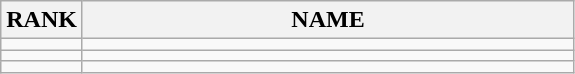<table class="wikitable">
<tr>
<th>RANK</th>
<th style="width: 20em">NAME</th>
</tr>
<tr>
<td align="center"></td>
<td></td>
</tr>
<tr>
<td align="center"></td>
<td></td>
</tr>
<tr>
<td align="center"></td>
<td></td>
</tr>
</table>
